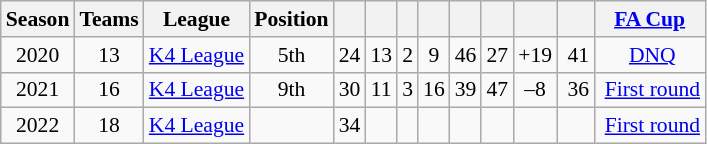<table class="wikitable" style="text-align: center; font-size:90%;">
<tr>
<th>Season</th>
<th>Teams</th>
<th>League</th>
<th>Position</th>
<th></th>
<th></th>
<th></th>
<th></th>
<th></th>
<th></th>
<th></th>
<th></th>
<th><a href='#'>FA Cup</a></th>
</tr>
<tr>
<td>2020</td>
<td>13</td>
<td><a href='#'>K4 League</a></td>
<td>5th</td>
<td>24</td>
<td>13</td>
<td>2</td>
<td>9</td>
<td>46</td>
<td>27</td>
<td align=right>+19</td>
<td> 41</td>
<td> <a href='#'>DNQ</a></td>
</tr>
<tr>
<td>2021</td>
<td>16</td>
<td><a href='#'>K4 League</a></td>
<td>9th</td>
<td>30</td>
<td>11</td>
<td>3</td>
<td>16</td>
<td>39</td>
<td>47</td>
<td align=center>–8</td>
<td> 36</td>
<td> <a href='#'>First round</a></td>
</tr>
<tr>
<td>2022</td>
<td>18</td>
<td><a href='#'>K4 League</a></td>
<td></td>
<td>34</td>
<td></td>
<td></td>
<td></td>
<td></td>
<td></td>
<td align=right></td>
<td> </td>
<td> <a href='#'>First round</a></td>
</tr>
</table>
